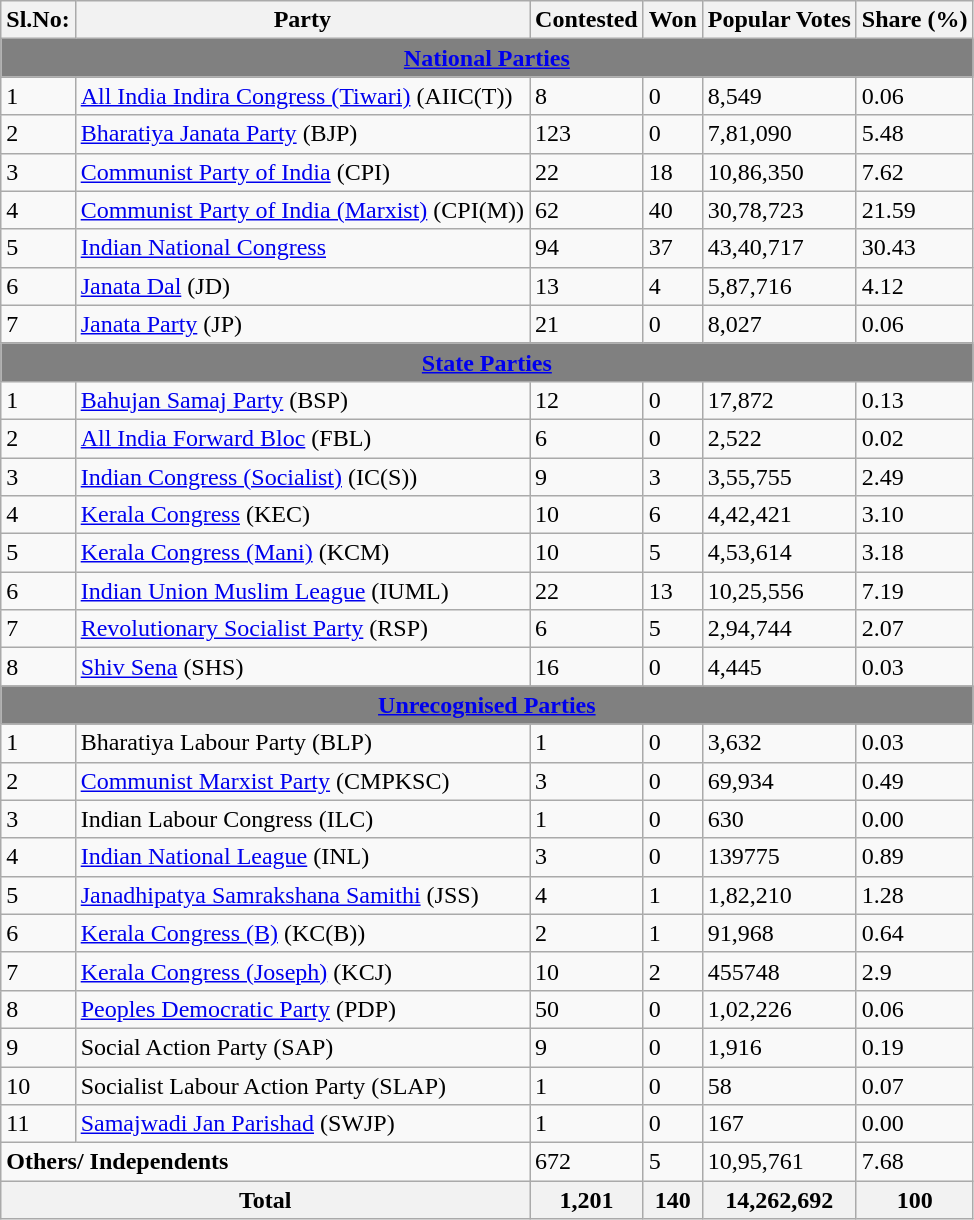<table class="wikitable sortable">
<tr>
<th>Sl.No:</th>
<th>Party</th>
<th>Contested</th>
<th>Won</th>
<th>Popular Votes</th>
<th>Share (%)</th>
</tr>
<tr>
<td colspan="6" align="center" bgcolor="grey"><a href='#'><span><strong>National Parties</strong></span></a></td>
</tr>
<tr>
<td>1</td>
<td><a href='#'>All India Indira Congress (Tiwari)</a> (AIIC(T))</td>
<td>8</td>
<td>0</td>
<td>8,549</td>
<td>0.06</td>
</tr>
<tr>
<td>2</td>
<td><a href='#'>Bharatiya Janata Party</a> (BJP)</td>
<td>123</td>
<td>0</td>
<td>7,81,090</td>
<td>5.48</td>
</tr>
<tr>
<td>3</td>
<td><a href='#'>Communist Party of India</a> (CPI)</td>
<td>22</td>
<td>18</td>
<td>10,86,350</td>
<td>7.62</td>
</tr>
<tr>
<td>4</td>
<td><a href='#'>Communist Party of India (Marxist)</a> (CPI(M))</td>
<td>62</td>
<td>40</td>
<td>30,78,723</td>
<td>21.59</td>
</tr>
<tr>
<td>5</td>
<td><a href='#'>Indian National Congress</a></td>
<td>94</td>
<td>37</td>
<td>43,40,717</td>
<td>30.43</td>
</tr>
<tr>
<td>6</td>
<td><a href='#'>Janata Dal</a> (JD)</td>
<td>13</td>
<td>4</td>
<td>5,87,716</td>
<td>4.12</td>
</tr>
<tr>
<td>7</td>
<td><a href='#'>Janata Party</a> (JP)</td>
<td>21</td>
<td>0</td>
<td>8,027</td>
<td>0.06</td>
</tr>
<tr>
<td colspan="6" align="center" bgcolor="grey"><a href='#'><span><strong>State Parties</strong></span></a></td>
</tr>
<tr>
<td>1</td>
<td><a href='#'>Bahujan Samaj Party</a> (BSP)</td>
<td>12</td>
<td>0</td>
<td>17,872</td>
<td>0.13</td>
</tr>
<tr>
<td>2</td>
<td><a href='#'>All India Forward Bloc</a> (FBL)</td>
<td>6</td>
<td>0</td>
<td>2,522</td>
<td>0.02</td>
</tr>
<tr>
<td>3</td>
<td><a href='#'>Indian Congress (Socialist)</a> (IC(S))</td>
<td>9</td>
<td>3</td>
<td>3,55,755</td>
<td>2.49</td>
</tr>
<tr>
<td>4</td>
<td><a href='#'>Kerala Congress</a> (KEC)</td>
<td>10</td>
<td>6</td>
<td>4,42,421</td>
<td>3.10</td>
</tr>
<tr>
<td>5</td>
<td><a href='#'>Kerala Congress (Mani)</a> (KCM)</td>
<td>10</td>
<td>5</td>
<td>4,53,614</td>
<td>3.18</td>
</tr>
<tr>
<td>6</td>
<td><a href='#'>Indian Union Muslim League</a>  (IUML)</td>
<td>22</td>
<td>13</td>
<td>10,25,556</td>
<td>7.19</td>
</tr>
<tr>
<td>7</td>
<td><a href='#'>Revolutionary Socialist Party</a>  (RSP)</td>
<td>6</td>
<td>5</td>
<td>2,94,744</td>
<td>2.07</td>
</tr>
<tr>
<td>8</td>
<td><a href='#'>Shiv Sena</a> (SHS)</td>
<td>16</td>
<td>0</td>
<td>4,445</td>
<td>0.03</td>
</tr>
<tr>
<td colspan="6" align="center" bgcolor="grey"><a href='#'><span><strong>Unrecognised Parties</strong></span></a></td>
</tr>
<tr>
<td>1</td>
<td>Bharatiya Labour Party (BLP)</td>
<td>1</td>
<td>0</td>
<td>3,632</td>
<td>0.03</td>
</tr>
<tr>
<td>2</td>
<td><a href='#'>Communist Marxist Party</a> (CMPKSC)</td>
<td>3</td>
<td>0</td>
<td>69,934</td>
<td>0.49</td>
</tr>
<tr>
<td>3</td>
<td>Indian Labour Congress (ILC)</td>
<td>1</td>
<td>0</td>
<td>630</td>
<td>0.00</td>
</tr>
<tr>
<td>4</td>
<td><a href='#'>Indian National League</a> (INL)</td>
<td>3</td>
<td>0</td>
<td>139775</td>
<td>0.89</td>
</tr>
<tr>
<td>5</td>
<td><a href='#'>Janadhipatya Samrakshana Samithi</a>  (JSS)</td>
<td>4</td>
<td>1</td>
<td>1,82,210</td>
<td>1.28</td>
</tr>
<tr>
<td>6</td>
<td><a href='#'>Kerala Congress (B)</a> (KC(B))</td>
<td>2</td>
<td>1</td>
<td>91,968</td>
<td>0.64</td>
</tr>
<tr>
<td>7</td>
<td><a href='#'>Kerala Congress (Joseph)</a> (KCJ)</td>
<td>10</td>
<td>2</td>
<td>455748</td>
<td>2.9</td>
</tr>
<tr>
<td>8</td>
<td><a href='#'>Peoples Democratic Party</a> (PDP)</td>
<td>50</td>
<td>0</td>
<td>1,02,226</td>
<td>0.06</td>
</tr>
<tr>
<td>9</td>
<td>Social Action Party (SAP)</td>
<td>9</td>
<td>0</td>
<td>1,916</td>
<td>0.19</td>
</tr>
<tr>
<td>10</td>
<td>Socialist Labour Action Party (SLAP)</td>
<td>1</td>
<td>0</td>
<td>58</td>
<td>0.07</td>
</tr>
<tr>
<td>11</td>
<td><a href='#'>Samajwadi Jan Parishad</a> (SWJP)</td>
<td>1</td>
<td>0</td>
<td>167</td>
<td>0.00</td>
</tr>
<tr>
<td colspan="2"><strong>Others/ Independents</strong></td>
<td>672</td>
<td>5</td>
<td>10,95,761</td>
<td>7.68</td>
</tr>
<tr>
<th colspan="2"><strong>Total</strong></th>
<th><strong>1,201</strong></th>
<th><strong>140</strong></th>
<th><strong>14,262,692</strong></th>
<th><strong>100</strong></th>
</tr>
</table>
